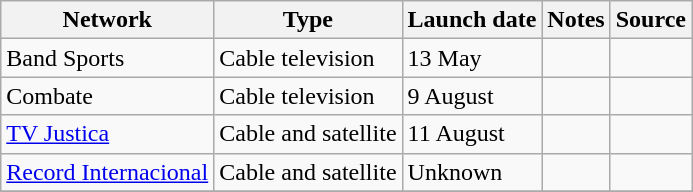<table class="wikitable sortable">
<tr>
<th>Network</th>
<th>Type</th>
<th>Launch date</th>
<th>Notes</th>
<th>Source</th>
</tr>
<tr>
<td>Band Sports</td>
<td>Cable television</td>
<td>13 May</td>
<td></td>
<td></td>
</tr>
<tr>
<td>Combate</td>
<td>Cable television</td>
<td>9 August</td>
<td></td>
<td></td>
</tr>
<tr>
<td><a href='#'>TV Justica</a></td>
<td>Cable and satellite</td>
<td>11 August</td>
<td></td>
<td></td>
</tr>
<tr>
<td><a href='#'>Record Internacional</a></td>
<td>Cable and satellite</td>
<td>Unknown</td>
<td></td>
<td></td>
</tr>
<tr>
</tr>
</table>
